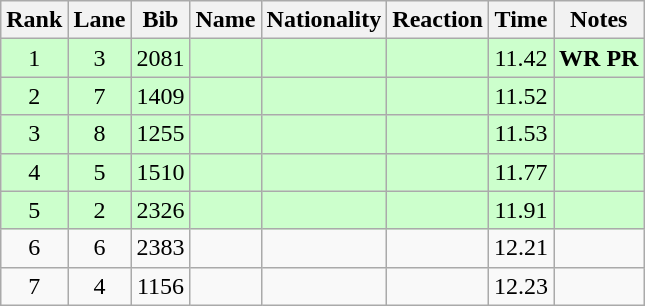<table class="wikitable sortable" style="text-align:center">
<tr>
<th>Rank</th>
<th>Lane</th>
<th>Bib</th>
<th>Name</th>
<th>Nationality</th>
<th>Reaction</th>
<th>Time</th>
<th>Notes</th>
</tr>
<tr bgcolor=ccffcc>
<td>1</td>
<td>3</td>
<td>2081</td>
<td align=left></td>
<td align=left></td>
<td></td>
<td>11.42</td>
<td><strong>WR</strong> <strong>PR</strong> <strong></strong></td>
</tr>
<tr bgcolor=ccffcc>
<td>2</td>
<td>7</td>
<td>1409</td>
<td align=left></td>
<td align=left></td>
<td></td>
<td>11.52</td>
<td><strong></strong></td>
</tr>
<tr bgcolor=ccffcc>
<td>3</td>
<td>8</td>
<td>1255</td>
<td align=left></td>
<td align=left></td>
<td></td>
<td>11.53</td>
<td><strong></strong></td>
</tr>
<tr bgcolor=ccffcc>
<td>4</td>
<td>5</td>
<td>1510</td>
<td align=left></td>
<td align=left></td>
<td></td>
<td>11.77</td>
<td><strong></strong></td>
</tr>
<tr bgcolor=ccffcc>
<td>5</td>
<td>2</td>
<td>2326</td>
<td align=left></td>
<td align=left></td>
<td></td>
<td>11.91</td>
<td><strong></strong></td>
</tr>
<tr>
<td>6</td>
<td>6</td>
<td>2383</td>
<td align=left></td>
<td align=left></td>
<td></td>
<td>12.21</td>
<td></td>
</tr>
<tr>
<td>7</td>
<td>4</td>
<td>1156</td>
<td align=left></td>
<td align=left></td>
<td></td>
<td>12.23</td>
<td></td>
</tr>
</table>
